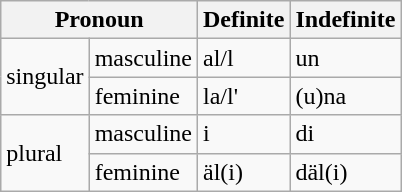<table class="wikitable">
<tr>
<th colspan="2">Pronoun</th>
<th>Definite</th>
<th>Indefinite</th>
</tr>
<tr>
<td rowspan="2">singular</td>
<td>masculine</td>
<td>al/l</td>
<td>un</td>
</tr>
<tr>
<td>feminine</td>
<td>la/l'</td>
<td>(u)na</td>
</tr>
<tr>
<td rowspan="2">plural</td>
<td>masculine</td>
<td>i</td>
<td>di</td>
</tr>
<tr>
<td>feminine</td>
<td>äl(i)</td>
<td>däl(i)</td>
</tr>
</table>
